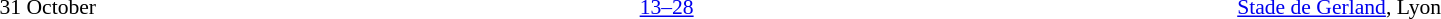<table style="width:100%;" cellspacing="1">
<tr>
<th width=15%></th>
<th width=25%></th>
<th width=10%></th>
<th width=25%></th>
</tr>
<tr style=font-size:90%>
<td align=right>31 October</td>
<td align=right></td>
<td align=center><a href='#'>13–28</a></td>
<td></td>
<td><a href='#'>Stade de Gerland</a>, Lyon</td>
</tr>
</table>
